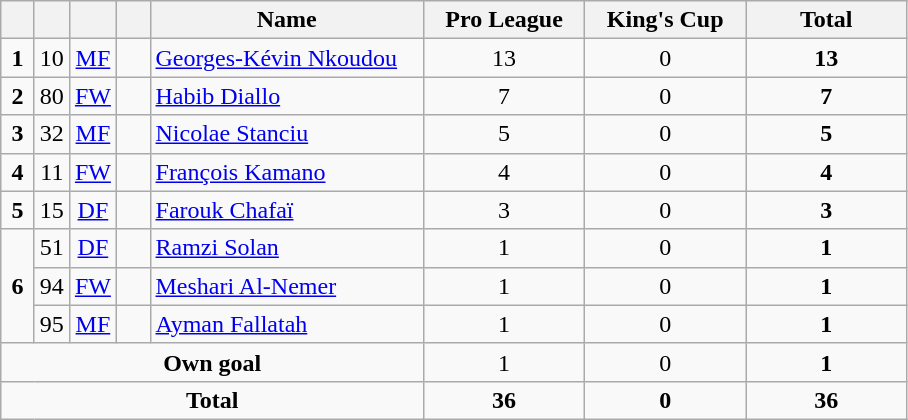<table class="wikitable" style="text-align:center">
<tr>
<th width=15></th>
<th width=15></th>
<th width=15></th>
<th width=15></th>
<th width=175>Name</th>
<th width=100>Pro League</th>
<th width=100>King's Cup</th>
<th width=100>Total</th>
</tr>
<tr>
<td><strong>1</strong></td>
<td>10</td>
<td><a href='#'>MF</a></td>
<td></td>
<td align=left><a href='#'>Georges-Kévin Nkoudou</a></td>
<td>13</td>
<td>0</td>
<td><strong>13</strong></td>
</tr>
<tr>
<td><strong>2</strong></td>
<td>80</td>
<td><a href='#'>FW</a></td>
<td></td>
<td align=left><a href='#'>Habib Diallo</a></td>
<td>7</td>
<td>0</td>
<td><strong>7</strong></td>
</tr>
<tr>
<td><strong>3</strong></td>
<td>32</td>
<td><a href='#'>MF</a></td>
<td></td>
<td align=left><a href='#'>Nicolae Stanciu</a></td>
<td>5</td>
<td>0</td>
<td><strong>5</strong></td>
</tr>
<tr>
<td><strong>4</strong></td>
<td>11</td>
<td><a href='#'>FW</a></td>
<td></td>
<td align=left><a href='#'>François Kamano</a></td>
<td>4</td>
<td>0</td>
<td><strong>4</strong></td>
</tr>
<tr>
<td><strong>5</strong></td>
<td>15</td>
<td><a href='#'>DF</a></td>
<td></td>
<td align=left><a href='#'>Farouk Chafaï</a></td>
<td>3</td>
<td>0</td>
<td><strong>3</strong></td>
</tr>
<tr>
<td rowspan=3><strong>6</strong></td>
<td>51</td>
<td><a href='#'>DF</a></td>
<td></td>
<td align=left><a href='#'>Ramzi Solan</a></td>
<td>1</td>
<td>0</td>
<td><strong>1</strong></td>
</tr>
<tr>
<td>94</td>
<td><a href='#'>FW</a></td>
<td></td>
<td align=left><a href='#'>Meshari Al-Nemer</a></td>
<td>1</td>
<td>0</td>
<td><strong>1</strong></td>
</tr>
<tr>
<td>95</td>
<td><a href='#'>MF</a></td>
<td></td>
<td align=left><a href='#'>Ayman Fallatah</a></td>
<td>1</td>
<td>0</td>
<td><strong>1</strong></td>
</tr>
<tr>
<td colspan=5><strong>Own goal</strong></td>
<td>1</td>
<td>0</td>
<td><strong>1</strong></td>
</tr>
<tr>
<td colspan=5><strong>Total</strong></td>
<td><strong>36</strong></td>
<td><strong>0</strong></td>
<td><strong>36</strong></td>
</tr>
</table>
